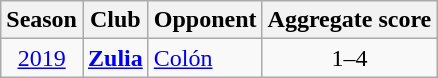<table class="wikitable sortable">
<tr>
<th>Season</th>
<th>Club</th>
<th>Opponent</th>
<th>Aggregate score</th>
</tr>
<tr>
<td align=center><a href='#'>2019</a></td>
<td><strong><a href='#'>Zulia</a></strong></td>
<td> <a href='#'>Colón</a></td>
<td align=center>1–4</td>
</tr>
</table>
